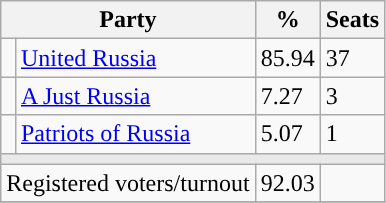<table class="wikitable">
<tr>
<th colspan=2>Party</th>
<th>%</th>
<th>Seats</th>
</tr>
<tr>
<td style="background:"></td>
<td><a href='#'>United Russia</a></td>
<td>85.94</td>
<td>37</td>
</tr>
<tr>
<td style="background:"></td>
<td><a href='#'>A Just Russia</a></td>
<td>7.27</td>
<td>3</td>
</tr>
<tr>
<td style="background:"></td>
<td><a href='#'>Patriots of Russia</a></td>
<td>5.07</td>
<td>1</td>
</tr>
<tr>
<td colspan=4 style="background:#E9E9E9;"></td>
</tr>
<tr>
<td align=left colspan=2>Registered voters/turnout</td>
<td>92.03</td>
<td></td>
</tr>
<tr>
</tr>
</table>
